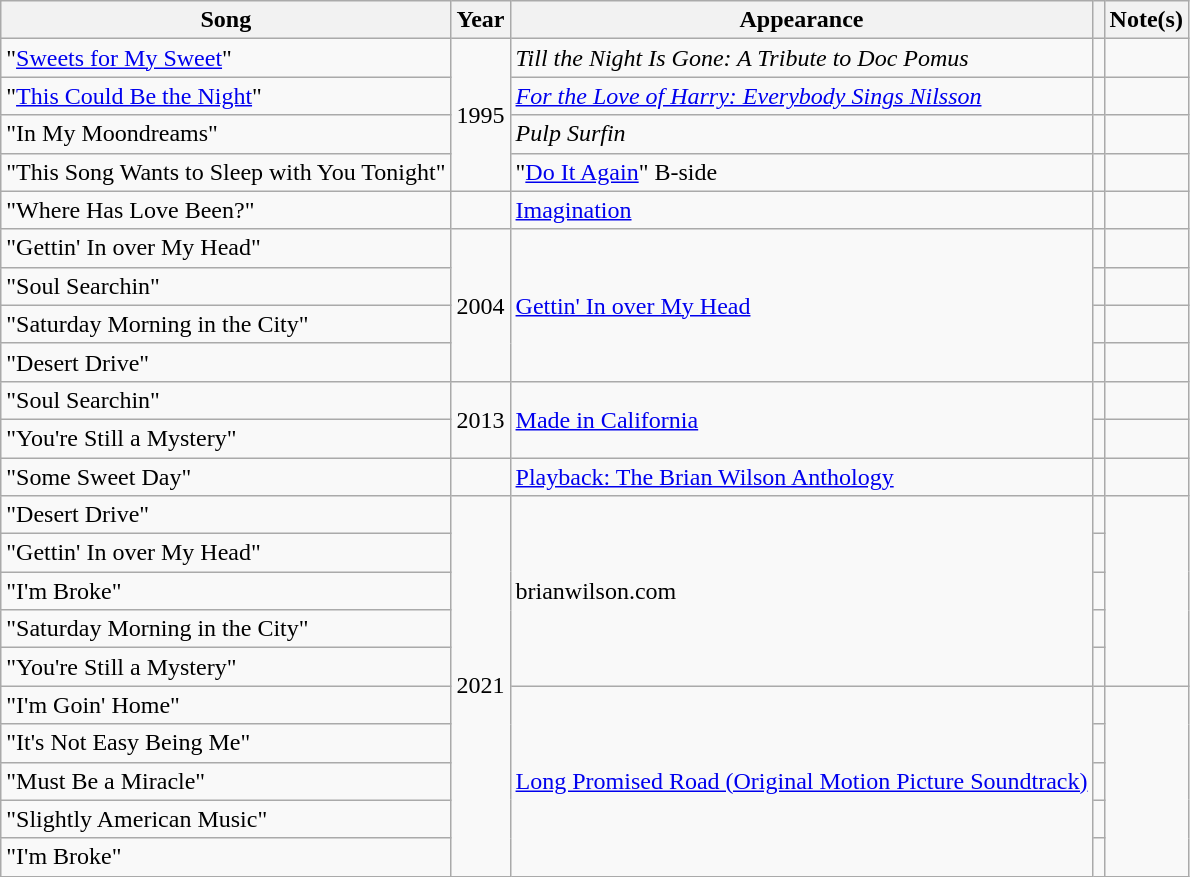<table class="wikitable sortable" border="1">
<tr>
<th>Song</th>
<th>Year</th>
<th>Appearance</th>
<th></th>
<th class="unsortable">Note(s)</th>
</tr>
<tr>
<td>"<a href='#'>Sweets for My Sweet</a>"</td>
<td rowspan="4" style="text-align:center;">1995</td>
<td><em>Till the Night Is Gone: A Tribute to Doc Pomus</em></td>
<td></td>
<td></td>
</tr>
<tr>
<td>"<a href='#'>This Could Be the Night</a>"</td>
<td><em><a href='#'>For the Love of Harry: Everybody Sings Nilsson</a></em></td>
<td></td>
<td></td>
</tr>
<tr>
<td>"In My Moondreams"</td>
<td><em>Pulp Surfin<strong></td>
<td></td>
<td></td>
</tr>
<tr>
<td>"This Song Wants to Sleep with You Tonight"</td>
<td>"<a href='#'>Do It Again</a>" B-side</td>
<td></td>
<td></td>
</tr>
<tr>
<td>"Where Has Love Been?"</td>
<td></td>
<td></em><a href='#'>Imagination</a><em></td>
<td></td>
<td></td>
</tr>
<tr>
<td>"Gettin' In over My Head"</td>
<td rowspan="4" style="text-align:center;">2004</td>
<td rowspan="4"></em><a href='#'>Gettin' In over My Head</a><em></td>
<td></td>
<td></td>
</tr>
<tr>
<td>"Soul Searchin"</td>
<td></td>
<td></td>
</tr>
<tr>
<td>"Saturday Morning in the City"</td>
<td></td>
<td></td>
</tr>
<tr>
<td>"Desert Drive"</td>
<td></td>
<td><br></td>
</tr>
<tr>
<td>"Soul Searchin"</td>
<td rowspan="2" style="text-align:center;">2013</td>
<td rowspan="2"></em><a href='#'>Made in California</a><em></td>
<td></td>
<td></td>
</tr>
<tr>
<td>"You're Still a Mystery"</td>
<td></td>
<td></td>
</tr>
<tr>
<td>"Some Sweet Day"</td>
<td></td>
<td></em><a href='#'>Playback: The Brian Wilson Anthology</a><em></td>
<td></td>
<td></td>
</tr>
<tr>
<td>"Desert Drive"</td>
<td rowspan="10" style="text-align:center;">2021</td>
<td rowspan="5">brianwilson.com</td>
<td></td>
<td rowspan="5"></td>
</tr>
<tr>
<td>"Gettin' In over My Head"</td>
<td></td>
</tr>
<tr>
<td>"I'm Broke"</td>
<td></td>
</tr>
<tr>
<td>"Saturday Morning in the City"</td>
<td></td>
</tr>
<tr>
<td>"You're Still a Mystery"</td>
<td></td>
</tr>
<tr>
<td>"I'm Goin' Home"</td>
<td rowspan="5"></em><a href='#'>Long Promised Road (Original Motion Picture Soundtrack)</a><em></td>
<td></td>
<td rowspan="5"></td>
</tr>
<tr>
<td>"It's Not Easy Being Me"</td>
<td></td>
</tr>
<tr>
<td>"Must Be a Miracle"</td>
<td></td>
</tr>
<tr>
<td>"Slightly American Music"</td>
<td></td>
</tr>
<tr>
<td>"I'm Broke"</td>
<td></td>
</tr>
</table>
